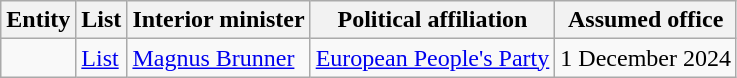<table class="sortable wikitable">
<tr>
<th>Entity</th>
<th>List</th>
<th>Interior minister</th>
<th>Political affiliation</th>
<th>Assumed office</th>
</tr>
<tr>
<td></td>
<td><a href='#'>List</a></td>
<td><a href='#'>Magnus Brunner</a></td>
<td><a href='#'>European People's Party</a> </td>
<td>1 December 2024</td>
</tr>
</table>
